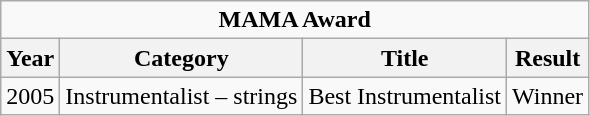<table class="wikitable" border="1">
<tr>
<td colspan=5 align=center><strong>MAMA Award</strong></td>
</tr>
<tr>
<th>Year</th>
<th>Category</th>
<th>Title</th>
<th>Result</th>
</tr>
<tr style="text-align:center;">
<td>2005</td>
<td>Instrumentalist – strings</td>
<td>Best Instrumentalist</td>
<td>Winner</td>
</tr>
</table>
